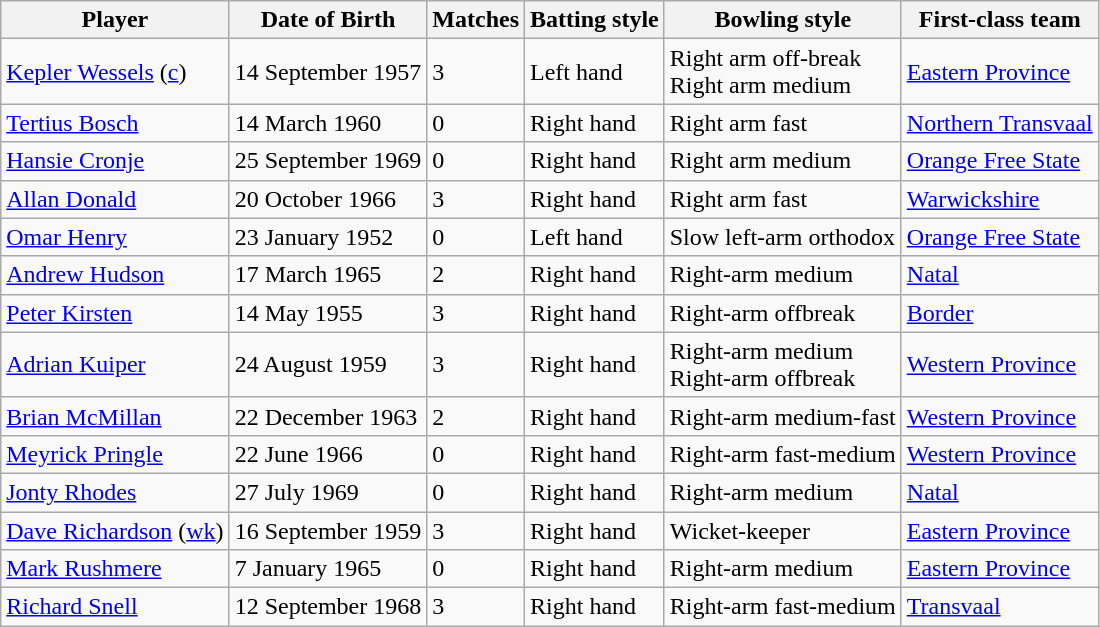<table class="wikitable">
<tr>
<th>Player</th>
<th>Date of Birth</th>
<th>Matches</th>
<th>Batting style</th>
<th>Bowling style</th>
<th>First-class team</th>
</tr>
<tr>
<td><a href='#'>Kepler Wessels</a> (<a href='#'>c</a>)</td>
<td>14 September 1957</td>
<td>3</td>
<td>Left hand</td>
<td>Right arm off-break<br>Right arm medium</td>
<td> <a href='#'>Eastern Province</a></td>
</tr>
<tr>
<td><a href='#'>Tertius Bosch</a></td>
<td>14 March 1960</td>
<td>0</td>
<td>Right hand</td>
<td>Right arm fast</td>
<td> <a href='#'>Northern Transvaal</a></td>
</tr>
<tr>
<td><a href='#'>Hansie Cronje</a></td>
<td>25 September 1969</td>
<td>0</td>
<td>Right hand</td>
<td>Right arm medium</td>
<td> <a href='#'>Orange Free State</a></td>
</tr>
<tr>
<td><a href='#'>Allan Donald</a></td>
<td>20 October 1966</td>
<td>3</td>
<td>Right hand</td>
<td>Right arm fast</td>
<td> <a href='#'>Warwickshire</a></td>
</tr>
<tr>
<td><a href='#'>Omar Henry</a></td>
<td>23 January 1952</td>
<td>0</td>
<td>Left hand</td>
<td>Slow left-arm orthodox</td>
<td> <a href='#'>Orange Free State</a></td>
</tr>
<tr>
<td><a href='#'>Andrew Hudson</a></td>
<td>17 March 1965</td>
<td>2</td>
<td>Right hand</td>
<td>Right-arm medium</td>
<td> <a href='#'>Natal</a></td>
</tr>
<tr>
<td><a href='#'>Peter Kirsten</a></td>
<td>14 May 1955</td>
<td>3</td>
<td>Right hand</td>
<td>Right-arm offbreak</td>
<td> <a href='#'>Border</a></td>
</tr>
<tr>
<td><a href='#'>Adrian Kuiper</a></td>
<td>24 August 1959</td>
<td>3</td>
<td>Right hand</td>
<td>Right-arm medium<br>Right-arm offbreak</td>
<td> <a href='#'>Western Province</a></td>
</tr>
<tr>
<td><a href='#'>Brian McMillan</a></td>
<td>22 December 1963</td>
<td>2</td>
<td>Right hand</td>
<td>Right-arm medium-fast</td>
<td> <a href='#'>Western Province</a></td>
</tr>
<tr>
<td><a href='#'>Meyrick Pringle</a></td>
<td>22 June 1966</td>
<td>0</td>
<td>Right hand</td>
<td>Right-arm fast-medium</td>
<td> <a href='#'>Western Province</a></td>
</tr>
<tr>
<td><a href='#'>Jonty Rhodes</a></td>
<td>27 July 1969</td>
<td>0</td>
<td>Right hand</td>
<td>Right-arm medium</td>
<td> <a href='#'>Natal</a></td>
</tr>
<tr>
<td><a href='#'>Dave Richardson</a> (<a href='#'>wk</a>)</td>
<td>16 September 1959</td>
<td>3</td>
<td>Right hand</td>
<td>Wicket-keeper</td>
<td> <a href='#'>Eastern Province</a></td>
</tr>
<tr>
<td><a href='#'>Mark Rushmere</a></td>
<td>7 January 1965</td>
<td>0</td>
<td>Right hand</td>
<td>Right-arm medium</td>
<td> <a href='#'>Eastern Province</a></td>
</tr>
<tr>
<td><a href='#'>Richard Snell</a></td>
<td>12 September 1968</td>
<td>3</td>
<td>Right hand</td>
<td>Right-arm fast-medium</td>
<td> <a href='#'>Transvaal</a></td>
</tr>
</table>
